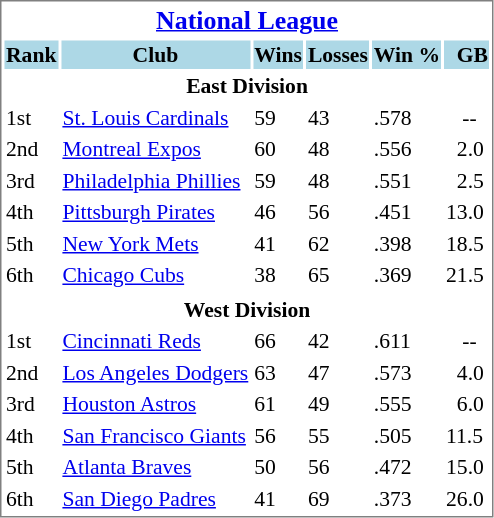<table cellpadding="1" style="width:auto;font-size: 90%; border: 1px solid gray;">
<tr align="center" style="font-size: larger;">
<th colspan=6><a href='#'>National League</a></th>
</tr>
<tr style="background:lightblue;">
<th>Rank</th>
<th>Club</th>
<th>Wins</th>
<th>Losses</th>
<th>Win %</th>
<th>  GB</th>
</tr>
<tr align="center" style="vertical-align: middle;" style="background:lightblue;">
<th colspan=6>East Division</th>
</tr>
<tr>
<td>1st</td>
<td><a href='#'>St. Louis Cardinals</a></td>
<td>59</td>
<td>43</td>
<td>.578</td>
<td>   --</td>
</tr>
<tr>
<td>2nd</td>
<td><a href='#'>Montreal Expos</a></td>
<td>60</td>
<td>48</td>
<td>.556</td>
<td>  2.0</td>
</tr>
<tr>
<td>3rd</td>
<td><a href='#'>Philadelphia Phillies</a></td>
<td>59</td>
<td>48</td>
<td>.551</td>
<td>  2.5</td>
</tr>
<tr>
<td>4th</td>
<td><a href='#'>Pittsburgh Pirates</a></td>
<td>46</td>
<td>56</td>
<td>.451</td>
<td>13.0</td>
</tr>
<tr>
<td>5th</td>
<td><a href='#'>New York Mets</a></td>
<td>41</td>
<td>62</td>
<td>.398</td>
<td>18.5</td>
</tr>
<tr>
<td>6th</td>
<td><a href='#'>Chicago Cubs</a></td>
<td>38</td>
<td>65</td>
<td>.369</td>
<td>21.5</td>
</tr>
<tr>
</tr>
<tr align="center" style="vertical-align: middle;" style="background:lightblue;">
<th colspan=6>West Division</th>
</tr>
<tr>
<td>1st</td>
<td><a href='#'>Cincinnati Reds</a></td>
<td>66</td>
<td>42</td>
<td>.611</td>
<td>   --</td>
</tr>
<tr>
<td>2nd</td>
<td><a href='#'>Los Angeles Dodgers</a></td>
<td>63</td>
<td>47</td>
<td>.573</td>
<td>  4.0</td>
</tr>
<tr>
<td>3rd</td>
<td><a href='#'>Houston Astros</a></td>
<td>61</td>
<td>49</td>
<td>.555</td>
<td>  6.0</td>
</tr>
<tr>
<td>4th</td>
<td><a href='#'>San Francisco Giants</a></td>
<td>56</td>
<td>55</td>
<td>.505</td>
<td>11.5</td>
</tr>
<tr>
<td>5th</td>
<td><a href='#'>Atlanta Braves</a></td>
<td>50</td>
<td>56</td>
<td>.472</td>
<td>15.0</td>
</tr>
<tr>
<td>6th</td>
<td><a href='#'>San Diego Padres</a></td>
<td>41</td>
<td>69</td>
<td>.373</td>
<td>26.0</td>
</tr>
</table>
